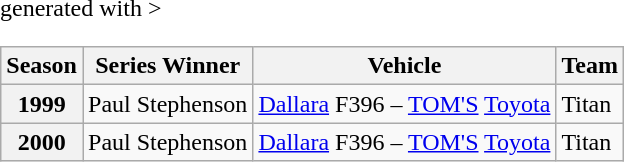<table class="wikitable" <hiddentext>generated with >
<tr style="font-weight:bold">
<th>Season</th>
<th>Series Winner</th>
<th>Vehicle</th>
<th>Team</th>
</tr>
<tr>
<th>1999</th>
<td> Paul Stephenson</td>
<td><a href='#'>Dallara</a> F396 – <a href='#'>TOM'S</a> <a href='#'>Toyota</a></td>
<td>Titan</td>
</tr>
<tr>
<th>2000</th>
<td> Paul Stephenson</td>
<td><a href='#'>Dallara</a> F396 – <a href='#'>TOM'S</a> <a href='#'>Toyota</a></td>
<td>Titan</td>
</tr>
</table>
